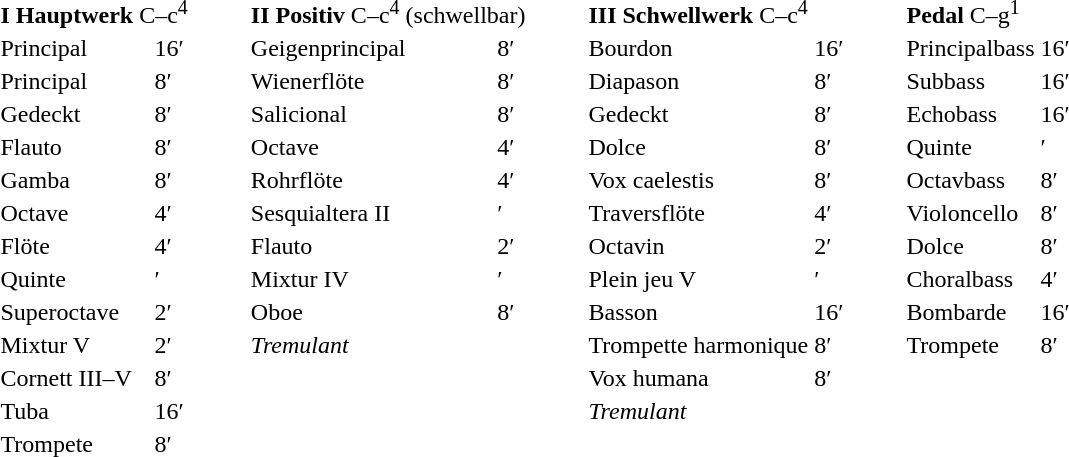<table border="0" cellspacing="24" cellpadding="18" style="border-collapse:collapse;">
<tr>
<td style="vertical-align:top"><br><table border="0">
<tr>
<td colspan=2><strong>I Hauptwerk</strong> C–c<sup>4</sup><br></td>
</tr>
<tr>
<td>Principal</td>
<td>16′</td>
</tr>
<tr>
<td>Principal</td>
<td>8′</td>
</tr>
<tr>
<td>Gedeckt</td>
<td>8′</td>
</tr>
<tr>
<td>Flauto</td>
<td>8′</td>
</tr>
<tr>
<td>Gamba</td>
<td>8′</td>
</tr>
<tr>
<td>Octave</td>
<td>4′</td>
</tr>
<tr>
<td>Flöte</td>
<td>4′</td>
</tr>
<tr>
<td>Quinte</td>
<td>′</td>
</tr>
<tr>
<td>Superoctave</td>
<td>2′</td>
</tr>
<tr>
<td>Mixtur V</td>
<td>2′</td>
</tr>
<tr>
<td>Cornett III–V</td>
<td>8′</td>
</tr>
<tr>
<td>Tuba</td>
<td>16′</td>
</tr>
<tr>
<td>Trompete</td>
<td>8′</td>
</tr>
</table>
</td>
<td style="vertical-align:top"><br><table border="0">
<tr>
<td colspan=2><strong>II Positiv</strong> C–c<sup>4</sup> (schwellbar)<br></td>
</tr>
<tr>
<td>Geigenprincipal</td>
<td>8′</td>
</tr>
<tr>
<td>Wienerflöte</td>
<td>8′</td>
</tr>
<tr>
<td>Salicional</td>
<td>8′</td>
</tr>
<tr>
<td>Octave</td>
<td>4′</td>
</tr>
<tr>
<td>Rohrflöte</td>
<td>4′</td>
</tr>
<tr>
<td>Sesquialtera II</td>
<td>′</td>
</tr>
<tr>
<td>Flauto</td>
<td>2′</td>
</tr>
<tr>
<td>Mixtur IV</td>
<td>′</td>
</tr>
<tr>
<td>Oboe</td>
<td>8′</td>
</tr>
<tr>
<td><em>Tremulant</em></td>
</tr>
</table>
</td>
<td style="vertical-align:top"><br><table border="0">
<tr>
<td colspan=2><strong>III Schwellwerk</strong> C–c<sup>4</sup><br></td>
</tr>
<tr>
<td>Bourdon</td>
<td>16′</td>
</tr>
<tr>
<td>Diapason</td>
<td>8′</td>
</tr>
<tr>
<td>Gedeckt</td>
<td>8′</td>
</tr>
<tr>
<td>Dolce</td>
<td>8′</td>
</tr>
<tr>
<td>Vox caelestis</td>
<td>8′</td>
</tr>
<tr>
<td>Traversflöte</td>
<td>4′</td>
</tr>
<tr>
<td>Octavin</td>
<td>2′</td>
</tr>
<tr>
<td>Plein jeu V</td>
<td>′</td>
</tr>
<tr>
<td>Basson</td>
<td>16′</td>
</tr>
<tr>
<td>Trompette harmonique</td>
<td>8′</td>
</tr>
<tr>
<td>Vox humana</td>
<td>8′</td>
</tr>
<tr>
<td><em>Tremulant</em></td>
</tr>
</table>
</td>
<td style="vertical-align:top"><br><table border="0">
<tr>
<td colspan=2><strong>Pedal</strong> C–g<sup>1</sup><br></td>
</tr>
<tr>
<td>Principalbass</td>
<td>16′</td>
</tr>
<tr>
<td>Subbass</td>
<td>16′</td>
</tr>
<tr>
<td>Echobass</td>
<td>16′</td>
</tr>
<tr>
<td>Quinte</td>
<td>′</td>
</tr>
<tr>
<td>Octavbass</td>
<td>8′</td>
</tr>
<tr>
<td>Violoncello</td>
<td>8′</td>
</tr>
<tr>
<td>Dolce</td>
<td>8′</td>
</tr>
<tr>
<td>Choralbass</td>
<td>4′</td>
</tr>
<tr>
<td>Bombarde</td>
<td>16′</td>
</tr>
<tr>
<td>Trompete</td>
<td>8′</td>
</tr>
</table>
</td>
</tr>
</table>
